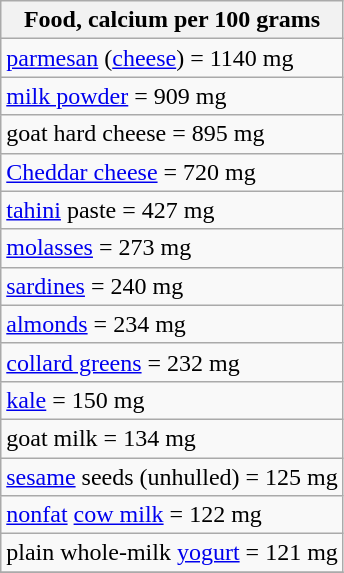<table class="wikitable">
<tr>
<th>Food, calcium per 100 grams</th>
</tr>
<tr>
<td><a href='#'>parmesan</a> (<a href='#'>cheese</a>) = 1140 mg</td>
</tr>
<tr>
<td><a href='#'>milk powder</a> = 909 mg</td>
</tr>
<tr>
<td>goat hard cheese = 895 mg</td>
</tr>
<tr>
<td><a href='#'>Cheddar cheese</a> = 720 mg</td>
</tr>
<tr>
<td><a href='#'>tahini</a> paste = 427 mg</td>
</tr>
<tr>
<td><a href='#'>molasses</a> = 273 mg</td>
</tr>
<tr>
<td><a href='#'>sardines</a> = 240 mg</td>
</tr>
<tr>
<td><a href='#'>almonds</a> = 234 mg</td>
</tr>
<tr>
<td><a href='#'>collard greens</a> = 232 mg</td>
</tr>
<tr>
<td><a href='#'>kale</a> = 150 mg</td>
</tr>
<tr>
<td>goat milk = 134 mg</td>
</tr>
<tr>
<td><a href='#'>sesame</a> seeds (unhulled) = 125 mg</td>
</tr>
<tr>
<td><a href='#'>nonfat</a> <a href='#'>cow milk</a> = 122 mg</td>
</tr>
<tr>
<td>plain whole-milk <a href='#'>yogurt</a> = 121 mg</td>
</tr>
<tr>
</tr>
</table>
